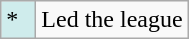<table class="wikitable">
<tr>
<td style="background:#CFECEC; width:1em">*</td>
<td>Led the league</td>
</tr>
</table>
